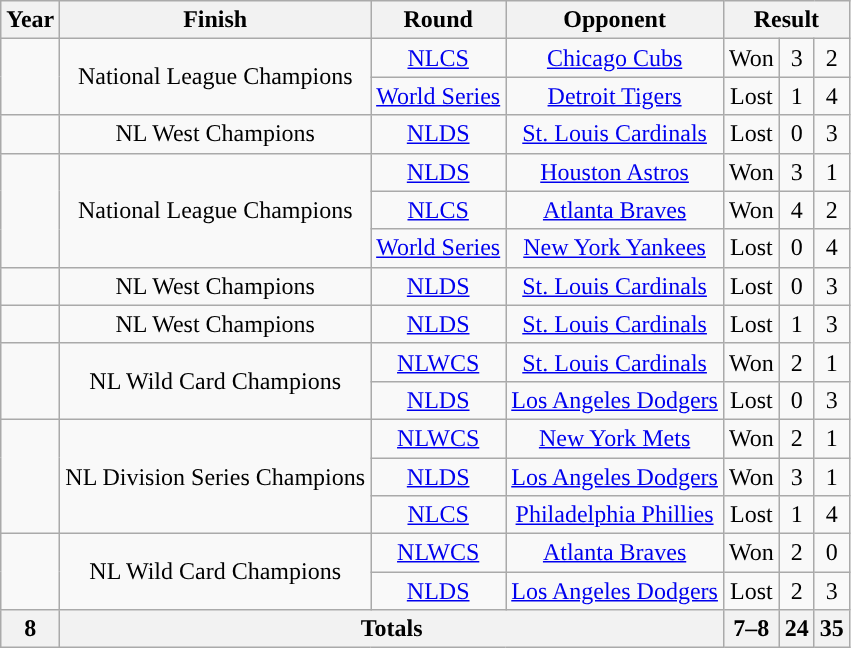<table class="wikitable">
<tr>
<th colspan=1>Year</th>
<th colspan=1>Finish</th>
<th colspan=1>Round</th>
<th colspan=1>Opponent</th>
<th colspan=3>Result</th>
</tr>
<tr>
<td align="center" rowspan="2"></td>
<td align="center" rowspan="2">National League Champions</td>
<td align="center"><a href='#'>NLCS</a></td>
<td align="center"><a href='#'>Chicago Cubs</a></td>
<td align="center">Won</td>
<td align="center">3</td>
<td align="center">2</td>
</tr>
<tr>
<td align="center"><a href='#'>World Series</a></td>
<td align="center"><a href='#'>Detroit Tigers</a></td>
<td align="center">Lost</td>
<td align="center">1</td>
<td align="center">4</td>
</tr>
<tr>
<td align="center"></td>
<td align="center">NL West Champions</td>
<td align="center"><a href='#'>NLDS</a></td>
<td align="center"><a href='#'>St. Louis Cardinals</a></td>
<td align="center">Lost</td>
<td align="center">0</td>
<td align="center">3</td>
</tr>
<tr>
<td align="center" rowspan="3"></td>
<td align="center" rowspan="3">National League Champions</td>
<td align="center"><a href='#'>NLDS</a></td>
<td align="center"><a href='#'>Houston Astros</a></td>
<td align="center">Won</td>
<td align="center">3</td>
<td align="center">1</td>
</tr>
<tr>
<td align="center"><a href='#'>NLCS</a></td>
<td align="center"><a href='#'>Atlanta Braves</a></td>
<td align="center">Won</td>
<td align="center">4</td>
<td align="center">2</td>
</tr>
<tr>
<td align="center"><a href='#'>World Series</a></td>
<td align="center"><a href='#'>New York Yankees</a></td>
<td align="center">Lost</td>
<td align="center">0</td>
<td align="center">4</td>
</tr>
<tr>
<td align="center"></td>
<td align="center">NL West Champions</td>
<td align="center"><a href='#'>NLDS</a></td>
<td align="center"><a href='#'>St. Louis Cardinals</a></td>
<td align="center">Lost</td>
<td align="center">0</td>
<td align="center">3</td>
</tr>
<tr>
<td align="center"></td>
<td align="center">NL West Champions</td>
<td align="center"><a href='#'>NLDS</a></td>
<td align="center"><a href='#'>St. Louis Cardinals</a></td>
<td align="center">Lost</td>
<td align="center">1</td>
<td align="center">3</td>
</tr>
<tr>
<td align="center" rowspan="2"></td>
<td align="center" rowspan="2">NL Wild Card Champions</td>
<td align="center"><a href='#'>NLWCS</a></td>
<td align="center"><a href='#'>St. Louis Cardinals</a></td>
<td align="center">Won</td>
<td align="center">2</td>
<td align="center">1</td>
</tr>
<tr>
<td align="center"><a href='#'>NLDS</a></td>
<td align="center"><a href='#'>Los Angeles Dodgers</a></td>
<td align="center">Lost</td>
<td align="center">0</td>
<td align="center">3</td>
</tr>
<tr>
<td rowspan="3" align="center"></td>
<td rowspan="3" align="center">NL Division Series Champions</td>
<td align="center"><a href='#'>NLWCS</a></td>
<td align="center"><a href='#'>New York Mets</a></td>
<td align="center">Won</td>
<td align="center">2</td>
<td align="center">1</td>
</tr>
<tr>
<td align="center"><a href='#'>NLDS</a></td>
<td align="center"><a href='#'>Los Angeles Dodgers</a></td>
<td align="center">Won</td>
<td align="center">3</td>
<td align="center">1</td>
</tr>
<tr>
<td align="center"><a href='#'>NLCS</a></td>
<td align="center"><a href='#'>Philadelphia Phillies</a></td>
<td align="center">Lost</td>
<td align="center">1</td>
<td align="center">4</td>
</tr>
<tr>
<td align="center" rowspan="2"></td>
<td align="center" rowspan="2">NL Wild Card Champions</td>
<td align="center"><a href='#'>NLWCS</a></td>
<td align="center"><a href='#'>Atlanta Braves</a></td>
<td align="center">Won</td>
<td align="center">2</td>
<td align="center">0</td>
</tr>
<tr>
<td align="center"><a href='#'>NLDS</a></td>
<td align="center"><a href='#'>Los Angeles Dodgers</a></td>
<td align="center">Lost</td>
<td align="center">2</td>
<td align="center">3</td>
</tr>
<tr>
<th align="center">8</th>
<th colspan="3">Totals</th>
<th>7–8</th>
<th>24</th>
<th>35</th>
</tr>
</table>
